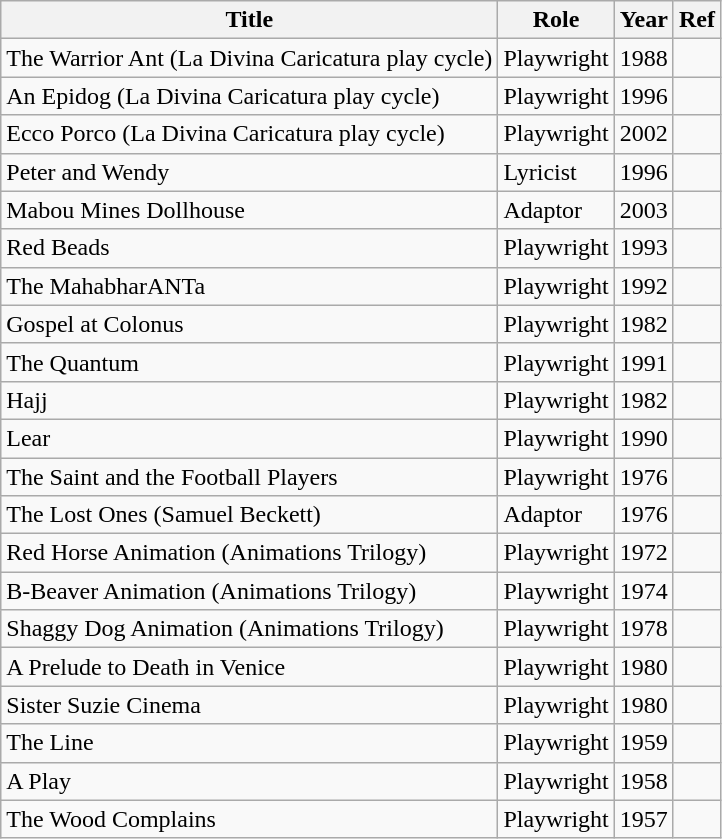<table class="wikitable sortable">
<tr>
<th>Title</th>
<th>Role</th>
<th>Year</th>
<th>Ref</th>
</tr>
<tr>
<td>The Warrior Ant (La Divina Caricatura play cycle)</td>
<td>Playwright</td>
<td>1988</td>
<td></td>
</tr>
<tr>
<td>An Epidog (La Divina Caricatura play cycle)</td>
<td>Playwright</td>
<td>1996</td>
<td></td>
</tr>
<tr>
<td>Ecco Porco (La Divina Caricatura play cycle)</td>
<td>Playwright</td>
<td>2002</td>
<td></td>
</tr>
<tr>
<td>Peter and Wendy</td>
<td>Lyricist</td>
<td>1996</td>
<td></td>
</tr>
<tr>
<td>Mabou Mines Dollhouse</td>
<td>Adaptor</td>
<td>2003</td>
<td></td>
</tr>
<tr>
<td>Red Beads</td>
<td>Playwright</td>
<td>1993</td>
<td></td>
</tr>
<tr>
<td>The MahabharANTa</td>
<td>Playwright</td>
<td>1992</td>
<td></td>
</tr>
<tr>
<td>Gospel at Colonus</td>
<td>Playwright</td>
<td>1982</td>
<td></td>
</tr>
<tr>
<td>The Quantum</td>
<td>Playwright</td>
<td>1991</td>
<td></td>
</tr>
<tr>
<td>Hajj</td>
<td>Playwright</td>
<td>1982</td>
<td></td>
</tr>
<tr>
<td>Lear</td>
<td>Playwright</td>
<td>1990</td>
<td></td>
</tr>
<tr>
<td>The Saint and the Football Players</td>
<td>Playwright</td>
<td>1976</td>
<td></td>
</tr>
<tr>
<td>The Lost Ones (Samuel Beckett)</td>
<td>Adaptor</td>
<td>1976</td>
<td></td>
</tr>
<tr>
<td>Red Horse Animation (Animations Trilogy)</td>
<td>Playwright</td>
<td>1972</td>
<td></td>
</tr>
<tr>
<td>B-Beaver Animation (Animations Trilogy)</td>
<td>Playwright</td>
<td>1974</td>
<td></td>
</tr>
<tr>
<td>Shaggy Dog Animation (Animations Trilogy)</td>
<td>Playwright</td>
<td>1978</td>
<td></td>
</tr>
<tr>
<td>A Prelude to Death in Venice</td>
<td>Playwright</td>
<td>1980</td>
<td></td>
</tr>
<tr>
<td>Sister Suzie Cinema</td>
<td>Playwright</td>
<td>1980</td>
<td></td>
</tr>
<tr>
<td>The Line</td>
<td>Playwright</td>
<td>1959</td>
<td></td>
</tr>
<tr>
<td>A Play</td>
<td>Playwright</td>
<td>1958</td>
<td></td>
</tr>
<tr>
<td>The Wood Complains</td>
<td>Playwright</td>
<td>1957</td>
<td></td>
</tr>
</table>
